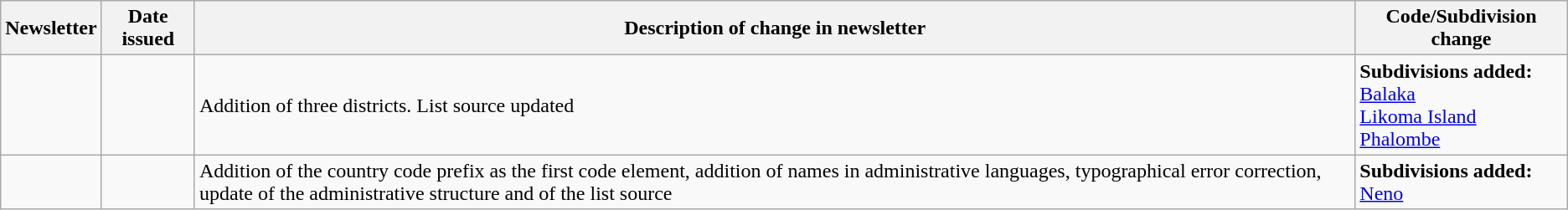<table class="wikitable">
<tr>
<th>Newsletter</th>
<th>Date issued</th>
<th>Description of change in newsletter</th>
<th>Code/Subdivision change</th>
</tr>
<tr>
<td id="I-2"></td>
<td></td>
<td>Addition of three districts. List source updated</td>
<td style=white-space:nowrap><strong>Subdivisions added:</strong><br>  <a href='#'>Balaka</a><br>  <a href='#'>Likoma Island</a><br>  <a href='#'>Phalombe</a></td>
</tr>
<tr>
<td id="II-2"></td>
<td></td>
<td>Addition of the country code prefix as the first code element, addition of names in administrative languages, typographical error correction, update of the administrative structure and of the list source</td>
<td style=white-space:nowrap><strong>Subdivisions added:</strong><br>  <a href='#'>Neno</a></td>
</tr>
</table>
